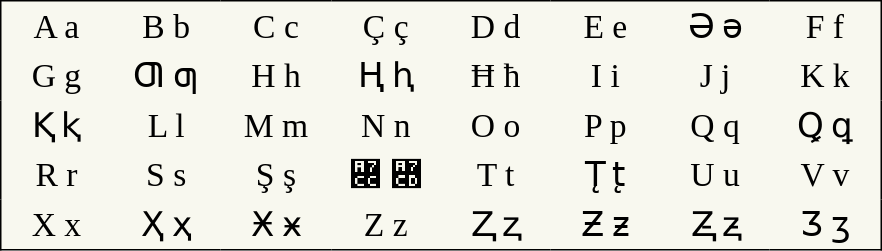<table style="font-family:Arial Unicode MS; font-size:1.4em; border-color:#000000; border-width:1px; border-style:solid; border-collapse:collapse; background-color:#F8F8EF">
<tr>
<td style="width:3em; text-align:center; padding: 3px;">A a</td>
<td style="width:3em; text-align:center; padding: 3px;">B b</td>
<td style="width:3em; text-align:center; padding: 3px;">C c</td>
<td style="width:3em; text-align:center; padding: 3px;">Ç ç</td>
<td style="width:3em; text-align:center; padding: 3px;">D d</td>
<td style="width:3em; text-align:center; padding: 3px;">E e</td>
<td style="width:3em; text-align:center; padding: 3px;">Ә ә</td>
<td style="width:3em; text-align:center; padding: 3px;">F f</td>
</tr>
<tr>
<td style="width:3em; text-align:center; padding: 3px;">G g</td>
<td style="width:3em; text-align:center; padding: 3px;">Ƣ ƣ</td>
<td style="width:3em; text-align:center; padding: 3px;">H h</td>
<td style="width:3em; text-align:center; padding: 3px;">Ⱨ ⱨ</td>
<td style="width:3em; text-align:center; padding: 3px;">Ħ ħ</td>
<td style="width:3em; text-align:center; padding: 3px;">I i</td>
<td style="width:3em; text-align:center; padding: 3px;">J j</td>
<td style="width:3em; text-align:center; padding: 3px;">K k</td>
</tr>
<tr>
<td style="width:3em; text-align:center; padding: 3px;">Ⱪ ⱪ</td>
<td style="width:3em; text-align:center; padding: 3px;">L l</td>
<td style="width:3em; text-align:center; padding: 3px;">M m</td>
<td style="width:3em; text-align:center; padding: 3px;">N n</td>
<td style="width:3em; text-align:center; padding: 3px;">O o</td>
<td style="width:3em; text-align:center; padding: 3px;">P p</td>
<td style="width:3em; text-align:center; padding: 3px;">Q q</td>
<td style="width:3em; text-align:center; padding: 3px;">Ꝗ ꝗ</td>
</tr>
<tr>
<td style="width:3em; text-align:center; padding: 3px;">R r</td>
<td style="width:3em; text-align:center; padding: 3px;">S s</td>
<td style="width:3em; text-align:center; padding: 3px;">Ş ş</td>
<td style="width:3em; text-align:center; padding: 3px;">Ꟍ ꟍ</td>
<td style="width:3em; text-align:center; padding: 3px;">T t</td>
<td style="width:3em; text-align:center; padding: 3px;">T̨ t̨</td>
<td style="width:3em; text-align:center; padding: 3px;">U u</td>
<td style="width:3em; text-align:center; padding: 3px;">V v</td>
</tr>
<tr>
<td style="width:3em; text-align:center; padding: 3px;">X x</td>
<td style="width:3em; text-align:center; padding: 3px;">Ҳ ҳ</td>
<td style="width:3em; text-align:center; padding: 3px;">Ӿ ӿ</td>
<td style="width:3em; text-align:center; padding: 3px;">Z z</td>
<td style="width:3em; text-align:center; padding: 3px;">Ⱬ ⱬ</td>
<td style="width:3em; text-align:center; padding: 3px;">Ƶ ƶ</td>
<td style="width:3em; text-align:center; padding: 3px;">Ⱬ̵ ⱬ̵</td>
<td style="width:3em; text-align:center; padding: 3px;">Ӡ ӡ</td>
</tr>
</table>
